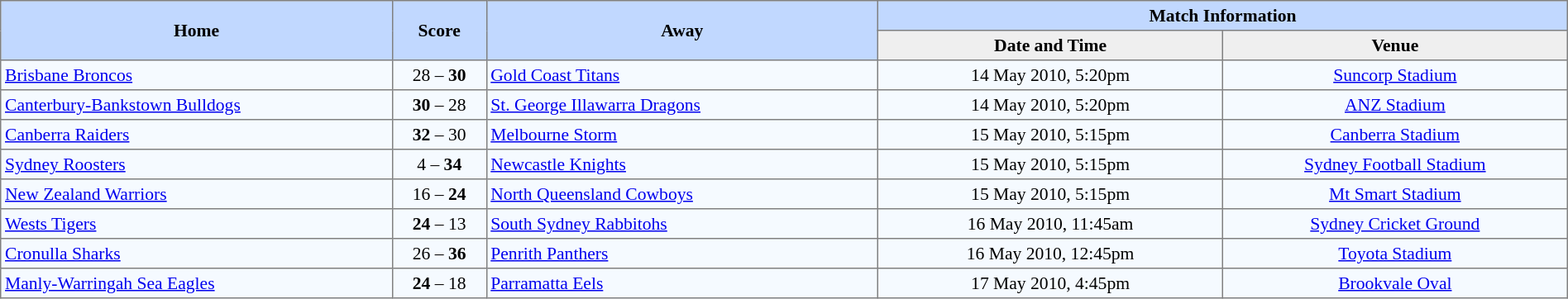<table border="1" cellpadding="3" cellspacing="0" style="border-collapse:collapse; font-size:90%; text-align:center; width:100%;">
<tr style="background:#c1d8ff;">
<th rowspan="2" style="width:25%;">Home</th>
<th rowspan="2" style="width:6%;">Score</th>
<th rowspan="2" style="width:25%;">Away</th>
<th colspan=6>Match Information</th>
</tr>
<tr style="background:#efefef;">
<th width=22%>Date and Time</th>
<th width=22%>Venue</th>
</tr>
<tr style="text-align:center; background:#f5faff;">
<td align=left> <a href='#'>Brisbane Broncos</a></td>
<td>28 – <strong>30</strong></td>
<td align=left> <a href='#'>Gold Coast Titans</a></td>
<td>14 May 2010, 5:20pm</td>
<td><a href='#'>Suncorp Stadium</a></td>
</tr>
<tr style="text-align:center; background:#f5faff;">
<td align=left> <a href='#'>Canterbury-Bankstown Bulldogs</a></td>
<td><strong>30</strong> – 28</td>
<td align=left> <a href='#'>St. George Illawarra Dragons</a></td>
<td>14 May 2010, 5:20pm</td>
<td><a href='#'>ANZ Stadium</a></td>
</tr>
<tr style="text-align:center; background:#f5faff;">
<td align=left> <a href='#'>Canberra Raiders</a></td>
<td><strong>32</strong> – 30</td>
<td align=left> <a href='#'>Melbourne Storm</a></td>
<td>15 May 2010, 5:15pm</td>
<td><a href='#'>Canberra Stadium</a></td>
</tr>
<tr style="text-align:center; background:#f5faff;">
<td align=left> <a href='#'>Sydney Roosters</a></td>
<td>4 – <strong>34</strong></td>
<td align=left> <a href='#'>Newcastle Knights</a></td>
<td>15 May 2010, 5:15pm</td>
<td><a href='#'>Sydney Football Stadium</a></td>
</tr>
<tr style="text-align:center; background:#f5faff;">
<td align=left> <a href='#'>New Zealand Warriors</a></td>
<td>16 – <strong>24</strong></td>
<td align=left> <a href='#'>North Queensland Cowboys</a></td>
<td>15 May 2010, 5:15pm</td>
<td><a href='#'>Mt Smart Stadium</a></td>
</tr>
<tr style="text-align:center; background:#f5faff;">
<td align=left> <a href='#'>Wests Tigers</a></td>
<td><strong>24</strong> – 13</td>
<td align=left> <a href='#'>South Sydney Rabbitohs</a></td>
<td>16 May 2010, 11:45am</td>
<td><a href='#'>Sydney Cricket Ground</a></td>
</tr>
<tr style="text-align:center; background:#f5faff;">
<td align=left> <a href='#'>Cronulla Sharks</a></td>
<td>26 – <strong>36</strong></td>
<td align=left> <a href='#'>Penrith Panthers</a></td>
<td>16 May 2010, 12:45pm</td>
<td><a href='#'>Toyota Stadium</a></td>
</tr>
<tr style="text-align:center; background:#f5faff;">
<td align=left> <a href='#'>Manly-Warringah Sea Eagles</a></td>
<td><strong>24</strong> – 18</td>
<td align=left> <a href='#'>Parramatta Eels</a></td>
<td>17 May 2010, 4:45pm</td>
<td><a href='#'>Brookvale Oval</a></td>
</tr>
</table>
